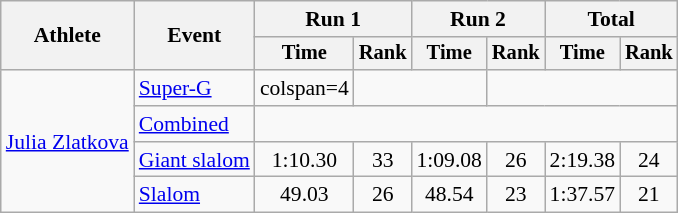<table class="wikitable" style="font-size:90%">
<tr>
<th rowspan=2>Athlete</th>
<th rowspan=2>Event</th>
<th colspan=2>Run 1</th>
<th colspan=2>Run 2</th>
<th colspan=2>Total</th>
</tr>
<tr style="font-size:95%">
<th>Time</th>
<th>Rank</th>
<th>Time</th>
<th>Rank</th>
<th>Time</th>
<th>Rank</th>
</tr>
<tr align=center>
<td align="left" rowspan="4"><a href='#'>Julia Zlatkova</a></td>
<td align="left"><a href='#'>Super-G</a></td>
<td>colspan=4</td>
<td colspan=2></td>
</tr>
<tr align=center>
<td align="left"><a href='#'>Combined</a></td>
<td colspan=6></td>
</tr>
<tr align=center>
<td align="left"><a href='#'>Giant slalom</a></td>
<td>1:10.30</td>
<td>33</td>
<td>1:09.08</td>
<td>26</td>
<td>2:19.38</td>
<td>24</td>
</tr>
<tr align=center>
<td align="left"><a href='#'>Slalom</a></td>
<td>49.03</td>
<td>26</td>
<td>48.54</td>
<td>23</td>
<td>1:37.57</td>
<td>21</td>
</tr>
</table>
